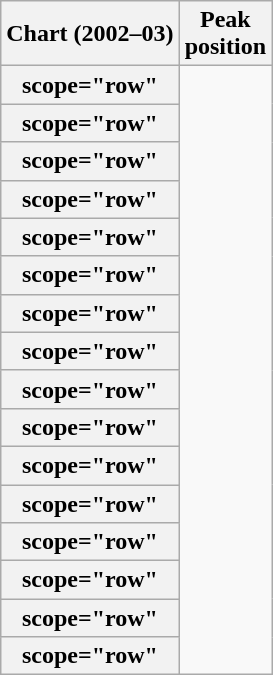<table class="wikitable sortable plainrowheaders" style="text-align:center;">
<tr>
<th scope="col">Chart (2002–03)</th>
<th scope="col">Peak<br>position</th>
</tr>
<tr>
<th>scope="row"</th>
</tr>
<tr>
<th>scope="row"</th>
</tr>
<tr>
<th>scope="row"</th>
</tr>
<tr>
<th>scope="row"</th>
</tr>
<tr>
<th>scope="row"</th>
</tr>
<tr>
<th>scope="row"</th>
</tr>
<tr>
<th>scope="row"</th>
</tr>
<tr>
<th>scope="row"</th>
</tr>
<tr>
<th>scope="row"</th>
</tr>
<tr>
<th>scope="row"</th>
</tr>
<tr>
<th>scope="row"</th>
</tr>
<tr>
<th>scope="row"</th>
</tr>
<tr>
<th>scope="row"</th>
</tr>
<tr>
<th>scope="row"</th>
</tr>
<tr>
<th>scope="row"</th>
</tr>
<tr>
<th>scope="row"</th>
</tr>
</table>
